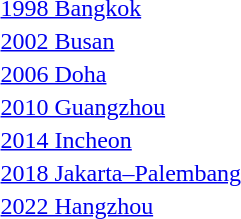<table>
<tr>
<td><a href='#'>1998 Bangkok</a></td>
<td></td>
<td></td>
<td></td>
</tr>
<tr>
<td><a href='#'>2002 Busan</a></td>
<td></td>
<td></td>
<td></td>
</tr>
<tr>
<td><a href='#'>2006 Doha</a></td>
<td></td>
<td></td>
<td></td>
</tr>
<tr>
<td><a href='#'>2010 Guangzhou</a></td>
<td></td>
<td></td>
<td></td>
</tr>
<tr>
<td><a href='#'>2014 Incheon</a></td>
<td></td>
<td></td>
<td></td>
</tr>
<tr>
<td><a href='#'>2018 Jakarta–Palembang</a></td>
<td></td>
<td></td>
<td></td>
</tr>
<tr>
<td><a href='#'>2022 Hangzhou</a></td>
<td></td>
<td></td>
<td></td>
</tr>
</table>
